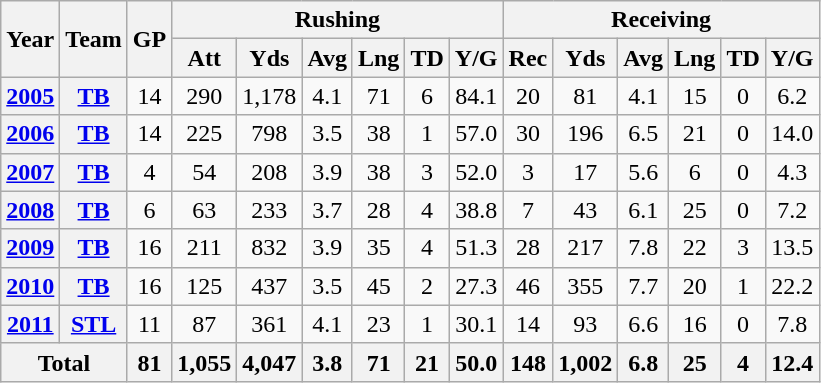<table class="wikitable" style="text-align:center;">
<tr>
<th rowspan="2">Year</th>
<th rowspan="2">Team</th>
<th rowspan="2">GP</th>
<th colspan="6">Rushing</th>
<th colspan="6">Receiving</th>
</tr>
<tr>
<th>Att</th>
<th>Yds</th>
<th>Avg</th>
<th>Lng</th>
<th>TD</th>
<th>Y/G</th>
<th>Rec</th>
<th>Yds</th>
<th>Avg</th>
<th>Lng</th>
<th>TD</th>
<th>Y/G</th>
</tr>
<tr>
<th><a href='#'>2005</a></th>
<th><a href='#'>TB</a></th>
<td>14</td>
<td>290</td>
<td>1,178</td>
<td>4.1</td>
<td>71</td>
<td>6</td>
<td>84.1</td>
<td>20</td>
<td>81</td>
<td>4.1</td>
<td>15</td>
<td>0</td>
<td>6.2</td>
</tr>
<tr>
<th><a href='#'>2006</a></th>
<th><a href='#'>TB</a></th>
<td>14</td>
<td>225</td>
<td>798</td>
<td>3.5</td>
<td>38</td>
<td>1</td>
<td>57.0</td>
<td>30</td>
<td>196</td>
<td>6.5</td>
<td>21</td>
<td>0</td>
<td>14.0</td>
</tr>
<tr>
<th><a href='#'>2007</a></th>
<th><a href='#'>TB</a></th>
<td>4</td>
<td>54</td>
<td>208</td>
<td>3.9</td>
<td>38</td>
<td>3</td>
<td>52.0</td>
<td>3</td>
<td>17</td>
<td>5.6</td>
<td>6</td>
<td>0</td>
<td>4.3</td>
</tr>
<tr>
<th><a href='#'>2008</a></th>
<th><a href='#'>TB</a></th>
<td>6</td>
<td>63</td>
<td>233</td>
<td>3.7</td>
<td>28</td>
<td>4</td>
<td>38.8</td>
<td>7</td>
<td>43</td>
<td>6.1</td>
<td>25</td>
<td>0</td>
<td>7.2</td>
</tr>
<tr>
<th><a href='#'>2009</a></th>
<th><a href='#'>TB</a></th>
<td>16</td>
<td>211</td>
<td>832</td>
<td>3.9</td>
<td>35</td>
<td>4</td>
<td>51.3</td>
<td>28</td>
<td>217</td>
<td>7.8</td>
<td>22</td>
<td>3</td>
<td>13.5</td>
</tr>
<tr>
<th><a href='#'>2010</a></th>
<th><a href='#'>TB</a></th>
<td>16</td>
<td>125</td>
<td>437</td>
<td>3.5</td>
<td>45</td>
<td>2</td>
<td>27.3</td>
<td>46</td>
<td>355</td>
<td>7.7</td>
<td>20</td>
<td>1</td>
<td>22.2</td>
</tr>
<tr>
<th><a href='#'>2011</a></th>
<th><a href='#'>STL</a></th>
<td>11</td>
<td>87</td>
<td>361</td>
<td>4.1</td>
<td>23</td>
<td>1</td>
<td>30.1</td>
<td>14</td>
<td>93</td>
<td>6.6</td>
<td>16</td>
<td>0</td>
<td>7.8</td>
</tr>
<tr>
<th colspan="2">Total</th>
<th>81</th>
<th>1,055</th>
<th>4,047</th>
<th>3.8</th>
<th>71</th>
<th>21</th>
<th>50.0</th>
<th>148</th>
<th>1,002</th>
<th>6.8</th>
<th>25</th>
<th>4</th>
<th>12.4</th>
</tr>
</table>
